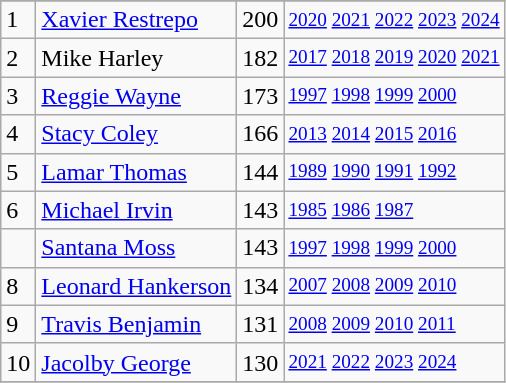<table class="wikitable">
<tr>
</tr>
<tr>
<td>1</td>
<td><a href='#'>Xavier Restrepo</a></td>
<td>200</td>
<td style="font-size:80%;"><a href='#'>2020</a> <a href='#'>2021</a> <a href='#'>2022</a> <a href='#'>2023</a> <a href='#'>2024</a></td>
</tr>
<tr>
<td>2</td>
<td>Mike Harley</td>
<td>182</td>
<td style="font-size:80%;"><a href='#'>2017</a> <a href='#'>2018</a> <a href='#'>2019</a> <a href='#'>2020</a> <a href='#'>2021</a></td>
</tr>
<tr>
<td>3</td>
<td><a href='#'>Reggie Wayne</a></td>
<td>173</td>
<td style="font-size:80%;"><a href='#'>1997</a> <a href='#'>1998</a> <a href='#'>1999</a> <a href='#'>2000</a></td>
</tr>
<tr>
<td>4</td>
<td><a href='#'>Stacy Coley</a></td>
<td>166</td>
<td style="font-size:80%;"><a href='#'>2013</a> <a href='#'>2014</a> <a href='#'>2015</a> <a href='#'>2016</a></td>
</tr>
<tr>
<td>5</td>
<td><a href='#'>Lamar Thomas</a></td>
<td>144</td>
<td style="font-size:80%;"><a href='#'>1989</a> <a href='#'>1990</a> <a href='#'>1991</a> <a href='#'>1992</a></td>
</tr>
<tr>
<td>6</td>
<td><a href='#'>Michael Irvin</a></td>
<td>143</td>
<td style="font-size:80%;"><a href='#'>1985</a> <a href='#'>1986</a> <a href='#'>1987</a></td>
</tr>
<tr>
<td></td>
<td><a href='#'>Santana Moss</a></td>
<td>143</td>
<td style="font-size:80%;"><a href='#'>1997</a> <a href='#'>1998</a> <a href='#'>1999</a> <a href='#'>2000</a></td>
</tr>
<tr>
<td>8</td>
<td><a href='#'>Leonard Hankerson</a></td>
<td>134</td>
<td style="font-size:80%;"><a href='#'>2007</a> <a href='#'>2008</a> <a href='#'>2009</a> <a href='#'>2010</a></td>
</tr>
<tr>
<td>9</td>
<td><a href='#'>Travis Benjamin</a></td>
<td>131</td>
<td style="font-size:80%;"><a href='#'>2008</a> <a href='#'>2009</a> <a href='#'>2010</a> <a href='#'>2011</a></td>
</tr>
<tr>
<td>10</td>
<td><a href='#'>Jacolby George</a></td>
<td>130</td>
<td style="font-size:80%;"><a href='#'>2021</a> <a href='#'>2022</a> <a href='#'>2023</a> <a href='#'>2024</a></td>
</tr>
<tr>
</tr>
</table>
